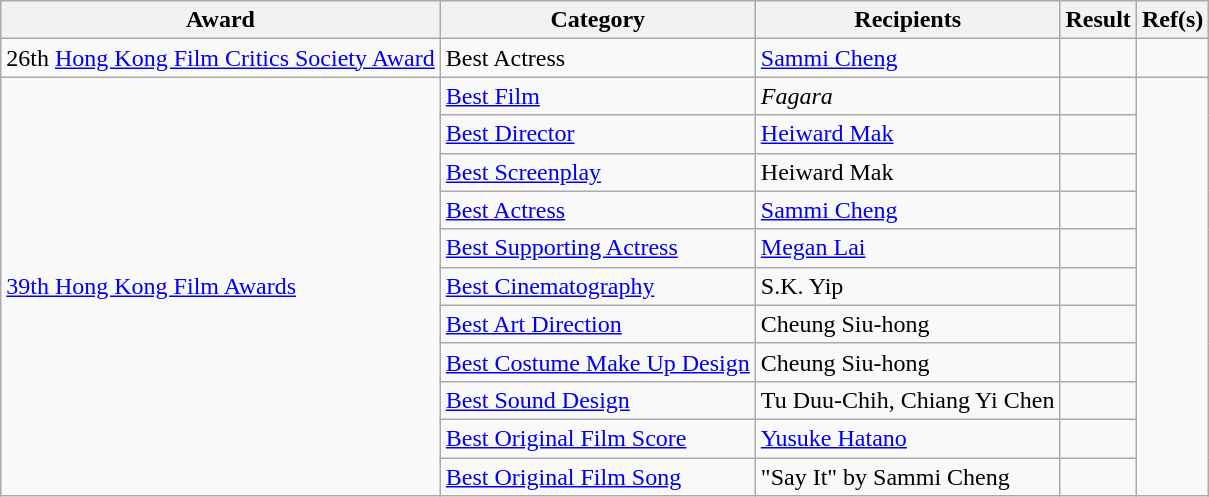<table class="wikitable">
<tr>
<th>Award</th>
<th>Category</th>
<th>Recipients</th>
<th>Result</th>
<th>Ref(s)</th>
</tr>
<tr>
<td>26th <a href='#'>Hong Kong Film Critics Society Award</a></td>
<td>Best Actress</td>
<td><a href='#'>Sammi Cheng</a></td>
<td></td>
<td></td>
</tr>
<tr>
<td rowspan="11"><a href='#'>39th Hong Kong Film Awards</a></td>
<td><a href='#'>Best Film</a></td>
<td><em>Fagara</em></td>
<td></td>
<td rowspan="11"></td>
</tr>
<tr>
<td><a href='#'>Best Director</a></td>
<td><a href='#'>Heiward Mak</a></td>
<td></td>
</tr>
<tr>
<td><a href='#'>Best Screenplay</a></td>
<td>Heiward Mak</td>
<td></td>
</tr>
<tr>
<td><a href='#'>Best Actress</a></td>
<td><a href='#'>Sammi Cheng</a></td>
<td></td>
</tr>
<tr>
<td><a href='#'>Best Supporting Actress</a></td>
<td><a href='#'>Megan Lai</a></td>
<td></td>
</tr>
<tr>
<td><a href='#'>Best Cinematography</a></td>
<td>S.K. Yip</td>
<td></td>
</tr>
<tr>
<td><a href='#'>Best Art Direction</a></td>
<td>Cheung Siu-hong</td>
<td></td>
</tr>
<tr>
<td><a href='#'>Best Costume Make Up Design</a></td>
<td>Cheung Siu-hong</td>
<td></td>
</tr>
<tr>
<td><a href='#'>Best Sound Design</a></td>
<td>Tu Duu-Chih, Chiang Yi Chen</td>
<td></td>
</tr>
<tr>
<td><a href='#'>Best Original Film Score</a></td>
<td><a href='#'>Yusuke Hatano</a></td>
<td></td>
</tr>
<tr>
<td><a href='#'>Best Original Film Song</a></td>
<td>"Say It" by Sammi Cheng</td>
<td></td>
</tr>
</table>
